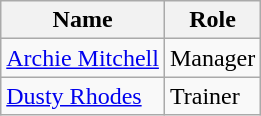<table class="wikitable">
<tr>
<th>Name</th>
<th>Role</th>
</tr>
<tr>
<td> <a href='#'>Archie Mitchell</a></td>
<td>Manager</td>
</tr>
<tr>
<td> <a href='#'>Dusty Rhodes</a></td>
<td>Trainer</td>
</tr>
</table>
